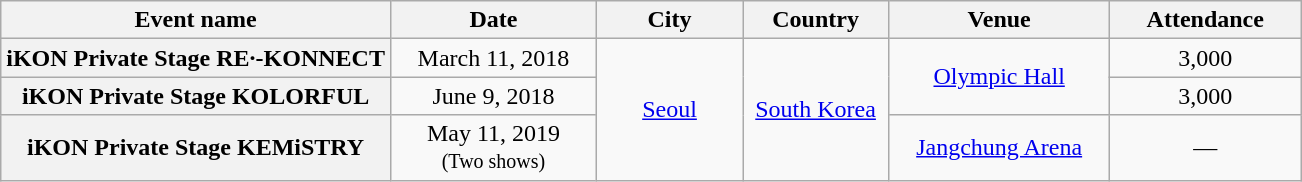<table class="wikitable plainrowheaders" style="text-align:center;">
<tr>
<th>Event name</th>
<th width="130">Date</th>
<th width="90">City</th>
<th width="90">Country</th>
<th width="140">Venue</th>
<th width="120">Attendance</th>
</tr>
<tr>
<th scope="row">iKON Private Stage RE·-KONNECT</th>
<td>March 11, 2018</td>
<td rowspan="3"><a href='#'>Seoul</a></td>
<td rowspan="3"><a href='#'>South Korea</a></td>
<td rowspan="2"><a href='#'>Olympic Hall</a></td>
<td>3,000</td>
</tr>
<tr>
<th scope="row">iKON Private Stage KOLORFUL</th>
<td>June 9, 2018</td>
<td>3,000</td>
</tr>
<tr>
<th scope="row">iKON Private Stage KEMiSTRY</th>
<td>May 11, 2019 <br><small>(Two shows)</small></td>
<td><a href='#'>Jangchung Arena</a></td>
<td>—</td>
</tr>
</table>
